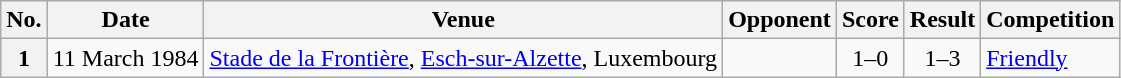<table class="wikitable plainrowheaders">
<tr>
<th scope="col">No.</th>
<th scope="col" data-sort-type="date">Date</th>
<th scope="col">Venue</th>
<th scope="col">Opponent</th>
<th scope="col">Score</th>
<th scope="col">Result</th>
<th scope="col">Competition</th>
</tr>
<tr>
<th scope="row" style="text-align:center">1</th>
<td>11 March 1984</td>
<td><a href='#'>Stade de la Frontière</a>, <a href='#'>Esch-sur-Alzette</a>, Luxembourg</td>
<td></td>
<td style="text-align:center">1–0</td>
<td style="text-align:center">1–3</td>
<td><a href='#'>Friendly</a></td>
</tr>
</table>
